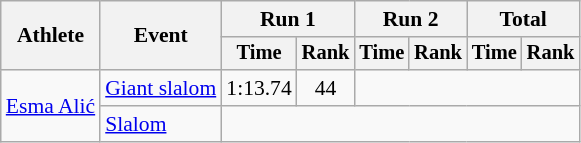<table class="wikitable" style="font-size:90%">
<tr>
<th rowspan=2>Athlete</th>
<th rowspan=2>Event</th>
<th colspan=2>Run 1</th>
<th colspan=2>Run 2</th>
<th colspan=2>Total</th>
</tr>
<tr style="font-size:95%">
<th>Time</th>
<th>Rank</th>
<th>Time</th>
<th>Rank</th>
<th>Time</th>
<th>Rank</th>
</tr>
<tr align=center>
<td align="left" rowspan="2"><a href='#'>Esma Alić</a></td>
<td align="left"><a href='#'>Giant slalom</a></td>
<td>1:13.74</td>
<td>44</td>
<td colspan=4></td>
</tr>
<tr align=center>
<td align="left"><a href='#'>Slalom</a></td>
<td colspan=6></td>
</tr>
</table>
